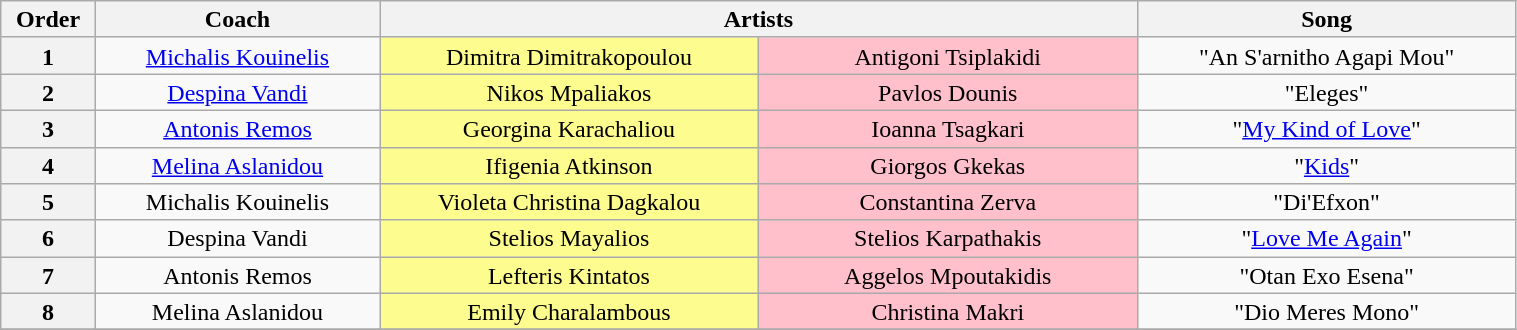<table class="wikitable" style="text-align:center; line-height:17px; width:80%;">
<tr>
<th width="5%">Order</th>
<th width="15%">Coach</th>
<th colspan="2" width="40%">Artists</th>
<th width="20%">Song</th>
</tr>
<tr>
<th>1</th>
<td><a href='#'>Michalis Kouinelis</a></td>
<td style="background:#fdfc8f; width:20%">Dimitra Dimitrakopoulou</td>
<td style="background:pink; width:20%">Antigoni Tsiplakidi</td>
<td>"An S'arnitho Agapi Mou"</td>
</tr>
<tr>
<th>2</th>
<td><a href='#'>Despina Vandi</a></td>
<td style="background:#fdfc8f">Nikos Mpaliakos</td>
<td style="background:pink">Pavlos Dounis</td>
<td>"Eleges"</td>
</tr>
<tr>
<th>3</th>
<td><a href='#'>Antonis Remos</a></td>
<td style="background:#fdfc8f">Georgina Karachaliou</td>
<td style="background:pink">Ioanna Tsagkari</td>
<td>"<a href='#'>My Kind of Love</a>"</td>
</tr>
<tr>
<th>4</th>
<td><a href='#'>Melina Aslanidou</a></td>
<td style="background:#fdfc8f">Ifigenia Atkinson</td>
<td style="background:pink">Giorgos Gkekas</td>
<td>"<a href='#'>Kids</a>"</td>
</tr>
<tr>
<th>5</th>
<td>Michalis Kouinelis</td>
<td style="background:#fdfc8f">Violeta Christina Dagkalou</td>
<td style="background:pink">Constantina Zerva</td>
<td>"Di'Efxon"</td>
</tr>
<tr>
<th>6</th>
<td>Despina Vandi</td>
<td style="background:#fdfc8f">Stelios Mayalios</td>
<td style="background:pink">Stelios Karpathakis</td>
<td>"<a href='#'>Love Me Again</a>"</td>
</tr>
<tr>
<th>7</th>
<td>Antonis Remos</td>
<td style="background:#fdfc8f">Lefteris Kintatos</td>
<td style="background:pink">Aggelos Mpoutakidis</td>
<td>"Otan Exo Esena"</td>
</tr>
<tr>
<th>8</th>
<td>Melina Aslanidou</td>
<td style="background:#fdfc8f">Emily Charalambous</td>
<td style="background:pink">Christina Makri</td>
<td>"Dio Meres Mono"</td>
</tr>
<tr>
</tr>
</table>
